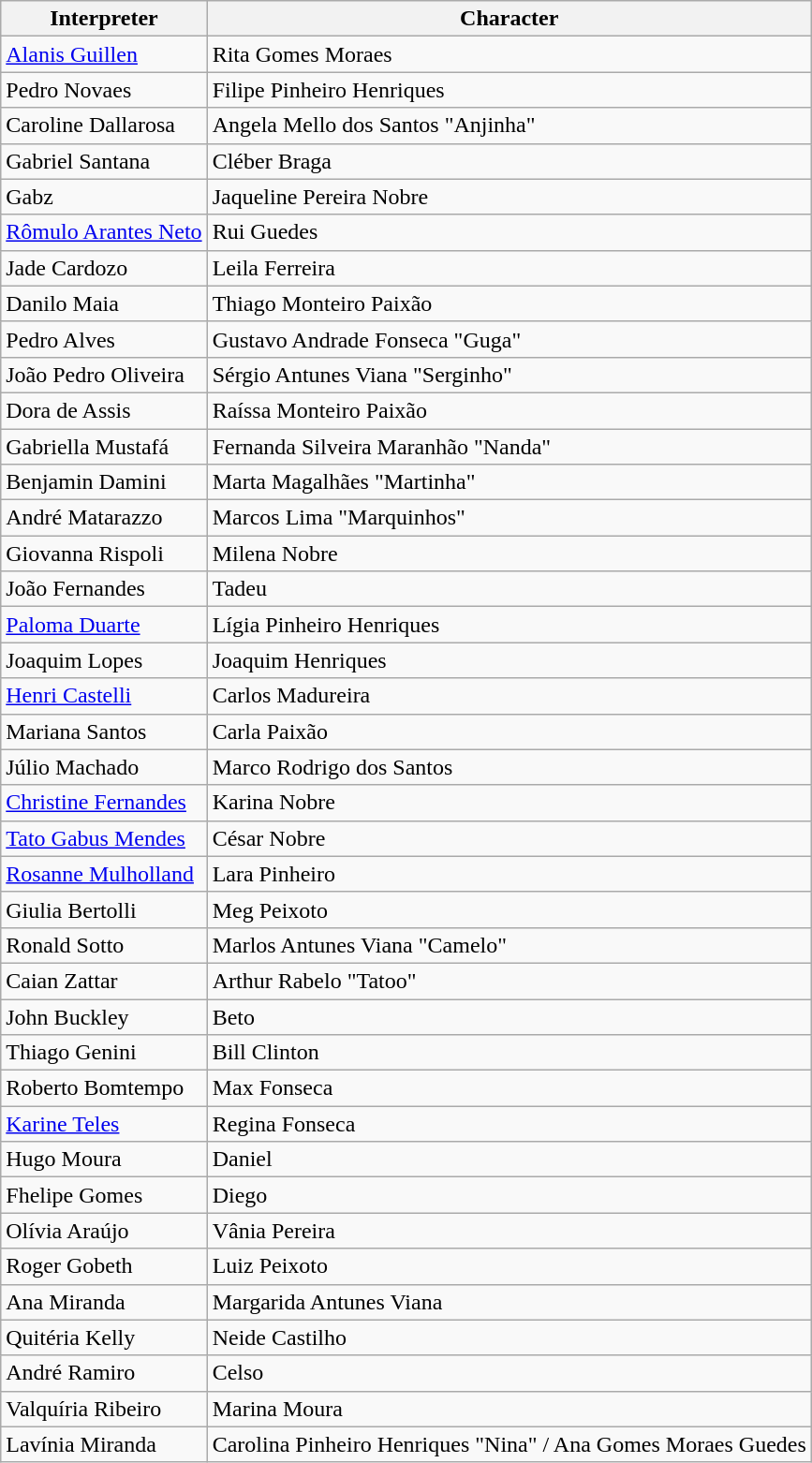<table class="wikitable">
<tr>
<th>Interpreter</th>
<th>Character</th>
</tr>
<tr>
<td><a href='#'>Alanis Guillen</a></td>
<td>Rita Gomes Moraes</td>
</tr>
<tr>
<td>Pedro Novaes</td>
<td>Filipe Pinheiro Henriques</td>
</tr>
<tr>
<td>Caroline Dallarosa</td>
<td>Angela Mello dos Santos "Anjinha"</td>
</tr>
<tr>
<td>Gabriel Santana</td>
<td>Cléber Braga</td>
</tr>
<tr>
<td>Gabz</td>
<td>Jaqueline Pereira Nobre</td>
</tr>
<tr>
<td><a href='#'>Rômulo Arantes Neto</a></td>
<td>Rui Guedes</td>
</tr>
<tr>
<td>Jade Cardozo</td>
<td>Leila Ferreira</td>
</tr>
<tr>
<td>Danilo Maia</td>
<td>Thiago Monteiro Paixão</td>
</tr>
<tr>
<td>Pedro Alves</td>
<td>Gustavo Andrade Fonseca "Guga"</td>
</tr>
<tr>
<td>João Pedro Oliveira</td>
<td>Sérgio Antunes Viana "Serginho"</td>
</tr>
<tr>
<td>Dora de Assis</td>
<td>Raíssa Monteiro Paixão</td>
</tr>
<tr>
<td>Gabriella Mustafá</td>
<td>Fernanda Silveira Maranhão "Nanda"</td>
</tr>
<tr>
<td>Benjamin Damini</td>
<td>Marta Magalhães "Martinha"</td>
</tr>
<tr>
<td>André Matarazzo</td>
<td>Marcos Lima "Marquinhos"</td>
</tr>
<tr>
<td>Giovanna Rispoli</td>
<td>Milena Nobre</td>
</tr>
<tr>
<td>João Fernandes</td>
<td>Tadeu</td>
</tr>
<tr>
<td><a href='#'>Paloma Duarte</a></td>
<td>Lígia Pinheiro Henriques</td>
</tr>
<tr>
<td>Joaquim Lopes</td>
<td>Joaquim Henriques</td>
</tr>
<tr>
<td><a href='#'>Henri Castelli</a></td>
<td>Carlos Madureira</td>
</tr>
<tr>
<td>Mariana Santos</td>
<td>Carla Paixão</td>
</tr>
<tr>
<td>Júlio Machado</td>
<td>Marco Rodrigo dos Santos</td>
</tr>
<tr>
<td><a href='#'>Christine Fernandes</a></td>
<td>Karina Nobre</td>
</tr>
<tr>
<td><a href='#'>Tato Gabus Mendes</a></td>
<td>César Nobre</td>
</tr>
<tr>
<td><a href='#'>Rosanne Mulholland</a></td>
<td>Lara Pinheiro</td>
</tr>
<tr>
<td>Giulia Bertolli</td>
<td>Meg Peixoto</td>
</tr>
<tr>
<td>Ronald Sotto</td>
<td>Marlos Antunes Viana "Camelo"</td>
</tr>
<tr>
<td>Caian Zattar</td>
<td>Arthur Rabelo "Tatoo"</td>
</tr>
<tr>
<td>John Buckley</td>
<td>Beto</td>
</tr>
<tr>
<td>Thiago Genini</td>
<td>Bill Clinton</td>
</tr>
<tr>
<td>Roberto Bomtempo</td>
<td>Max Fonseca</td>
</tr>
<tr>
<td><a href='#'>Karine Teles</a></td>
<td>Regina Fonseca</td>
</tr>
<tr>
<td>Hugo Moura</td>
<td>Daniel</td>
</tr>
<tr>
<td>Fhelipe Gomes</td>
<td>Diego</td>
</tr>
<tr>
<td>Olívia Araújo</td>
<td>Vânia Pereira</td>
</tr>
<tr>
<td>Roger Gobeth</td>
<td>Luiz Peixoto</td>
</tr>
<tr>
<td>Ana Miranda</td>
<td>Margarida Antunes Viana</td>
</tr>
<tr>
<td>Quitéria Kelly</td>
<td>Neide Castilho</td>
</tr>
<tr>
<td>André Ramiro</td>
<td>Celso</td>
</tr>
<tr>
<td>Valquíria Ribeiro</td>
<td>Marina Moura</td>
</tr>
<tr>
<td>Lavínia Miranda</td>
<td rowspan="2">Carolina Pinheiro Henriques "Nina" / Ana Gomes Moraes Guedes</td>
</tr>
</table>
